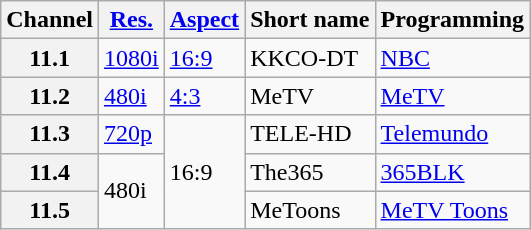<table class="wikitable">
<tr>
<th scope = "col">Channel</th>
<th scope = "col"><a href='#'>Res.</a></th>
<th scope = "col"><a href='#'>Aspect</a></th>
<th scope = "col">Short name</th>
<th scope = "col">Programming</th>
</tr>
<tr>
<th scope = "row">11.1</th>
<td><a href='#'>1080i</a></td>
<td><a href='#'>16:9</a></td>
<td>KKCO-DT</td>
<td><a href='#'>NBC</a></td>
</tr>
<tr>
<th scope = "row">11.2</th>
<td><a href='#'>480i</a></td>
<td><a href='#'>4:3</a></td>
<td>MeTV</td>
<td><a href='#'>MeTV</a></td>
</tr>
<tr>
<th scope = "row">11.3</th>
<td><a href='#'>720p</a></td>
<td rowspan=3>16:9</td>
<td>TELE-HD</td>
<td><a href='#'>Telemundo</a></td>
</tr>
<tr>
<th scope = "row">11.4</th>
<td rowspan=2>480i</td>
<td>The365</td>
<td><a href='#'>365BLK</a></td>
</tr>
<tr>
<th scope = "row">11.5</th>
<td>MeToons</td>
<td><a href='#'>MeTV Toons</a></td>
</tr>
</table>
